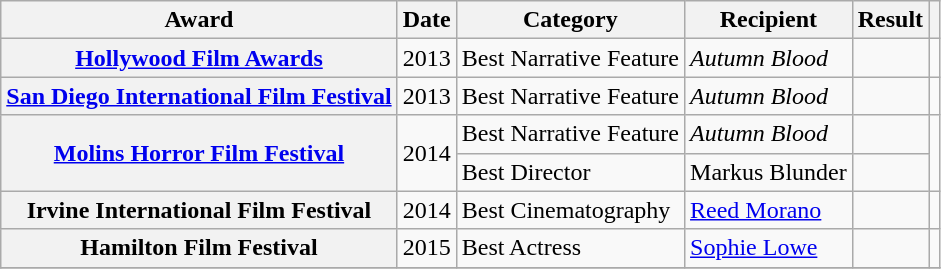<table class="wikitable sortable plainrowheaders">
<tr>
<th>Award</th>
<th>Date</th>
<th>Category</th>
<th>Recipient</th>
<th>Result</th>
<th></th>
</tr>
<tr>
<th scope="row"><a href='#'>Hollywood Film Awards</a></th>
<td>2013</td>
<td>Best Narrative Feature</td>
<td><em>Autumn Blood</em></td>
<td></td>
<td style="text-align:center;"></td>
</tr>
<tr>
<th scope="row"><a href='#'>San Diego International Film Festival</a></th>
<td>2013</td>
<td>Best Narrative Feature</td>
<td><em>Autumn Blood</em></td>
<td></td>
<td style="text-align:center;"></td>
</tr>
<tr>
<th scope="row" rowspan="2"><a href='#'>Molins Horror Film Festival</a></th>
<td rowspan="2">2014</td>
<td>Best Narrative Feature</td>
<td><em>Autumn Blood</em></td>
<td></td>
<td align="center" rowspan="2"></td>
</tr>
<tr>
<td>Best Director</td>
<td>Markus Blunder</td>
<td></td>
</tr>
<tr>
<th scope="row">Irvine International Film Festival</th>
<td>2014</td>
<td>Best Cinematography</td>
<td><a href='#'>Reed Morano</a></td>
<td></td>
<td style="text-align:center;"></td>
</tr>
<tr>
<th scope="row">Hamilton Film Festival</th>
<td>2015</td>
<td>Best Actress</td>
<td><a href='#'>Sophie Lowe</a></td>
<td></td>
<td style="text-align:center;"></td>
</tr>
<tr>
</tr>
</table>
